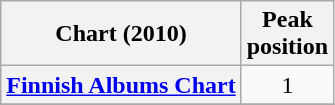<table class="wikitable sortable plainrowheaders">
<tr>
<th>Chart (2010)</th>
<th>Peak <br> position</th>
</tr>
<tr>
<th scope=row><a href='#'>Finnish Albums Chart</a></th>
<td align="center">1</td>
</tr>
<tr>
</tr>
</table>
